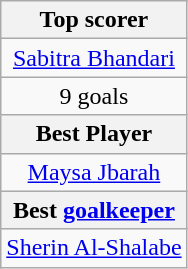<table class="wikitable" style="text-align:center">
<tr>
<th colspan="3">Top scorer</th>
</tr>
<tr>
<td colspan="3"> <a href='#'>Sabitra Bhandari</a></td>
</tr>
<tr>
<td>9 goals</td>
</tr>
<tr>
<th colspan="3">Best Player</th>
</tr>
<tr>
<td colspan="3"> <a href='#'>Maysa Jbarah</a></td>
</tr>
<tr>
<th colspan="3">Best <a href='#'>goalkeeper</a></th>
</tr>
<tr>
<td colspan="3"> <a href='#'>Sherin Al-Shalabe</a></td>
</tr>
</table>
